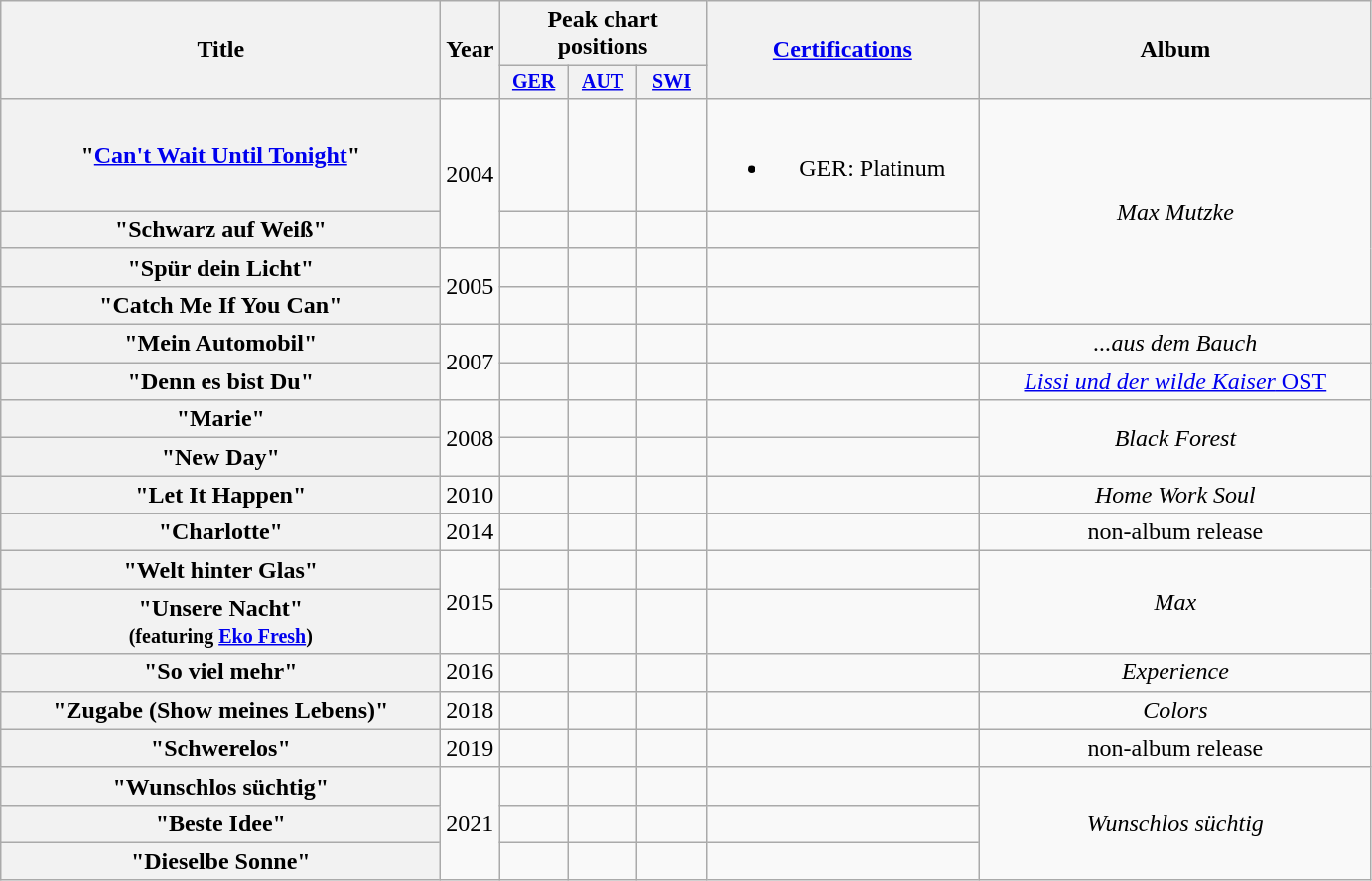<table class="wikitable plainrowheaders" style="text-align:center;" border="1">
<tr>
<th scope="col" rowspan="2" style="width:18em;">Title</th>
<th scope="col" rowspan="2">Year</th>
<th scope="col" colspan="3">Peak chart positions</th>
<th scope="col" rowspan="2" style="width:11em;"><a href='#'>Certifications</a></th>
<th scope="col" rowspan="2" style="width:16em;">Album</th>
</tr>
<tr style="font-size:smaller;">
<th width="40"><a href='#'>GER</a><br></th>
<th width="40"><a href='#'>AUT</a><br></th>
<th width="40"><a href='#'>SWI</a><br></th>
</tr>
<tr>
<th scope="row">"<a href='#'>Can't Wait Until Tonight</a>"</th>
<td rowspan="2">2004</td>
<td></td>
<td></td>
<td></td>
<td><br><ul><li>GER: Platinum</li></ul></td>
<td rowspan="4"><em>Max Mutzke</em></td>
</tr>
<tr>
<th scope="row">"Schwarz auf Weiß"</th>
<td></td>
<td></td>
<td></td>
<td></td>
</tr>
<tr>
<th scope="row">"Spür dein Licht"</th>
<td rowspan="2">2005</td>
<td></td>
<td></td>
<td></td>
<td></td>
</tr>
<tr>
<th scope="row">"Catch Me If You Can"</th>
<td></td>
<td></td>
<td></td>
<td></td>
</tr>
<tr>
<th scope="row">"Mein Automobil"</th>
<td rowspan="2">2007</td>
<td></td>
<td></td>
<td></td>
<td></td>
<td rowspan="1"><em>...aus dem Bauch</em></td>
</tr>
<tr>
<th scope="row">"Denn es bist Du"</th>
<td></td>
<td></td>
<td></td>
<td></td>
<td rowspan="1"><a href='#'><em>Lissi und der wilde Kaiser</em> OST</a></td>
</tr>
<tr>
<th scope="row">"Marie"</th>
<td rowspan="2">2008</td>
<td></td>
<td></td>
<td></td>
<td></td>
<td rowspan="2"><em>Black Forest</em></td>
</tr>
<tr>
<th scope="row">"New Day"</th>
<td></td>
<td></td>
<td></td>
<td></td>
</tr>
<tr>
<th scope="row">"Let It Happen"</th>
<td rowspan="1">2010</td>
<td></td>
<td></td>
<td></td>
<td></td>
<td rowspan="1"><em>Home Work Soul</em></td>
</tr>
<tr>
<th scope="row">"Charlotte"</th>
<td rowspan="1">2014</td>
<td></td>
<td></td>
<td></td>
<td></td>
<td rowspan="1">non-album release</td>
</tr>
<tr>
<th scope="row">"Welt hinter Glas"</th>
<td rowspan="2">2015</td>
<td></td>
<td></td>
<td></td>
<td></td>
<td rowspan="2"><em>Max</em></td>
</tr>
<tr>
<th scope="row">"Unsere Nacht" <br><small>(featuring <a href='#'>Eko Fresh</a>)</small></th>
<td></td>
<td></td>
<td></td>
<td></td>
</tr>
<tr>
<th scope="row">"So viel mehr"</th>
<td>2016</td>
<td></td>
<td></td>
<td></td>
<td></td>
<td><em>Experience</em></td>
</tr>
<tr>
<th scope="row">"Zugabe (Show meines Lebens)"</th>
<td>2018</td>
<td></td>
<td></td>
<td></td>
<td></td>
<td><em>Colors</em></td>
</tr>
<tr>
<th scope="row">"Schwerelos"</th>
<td>2019</td>
<td></td>
<td></td>
<td></td>
<td></td>
<td>non-album release</td>
</tr>
<tr>
<th scope="row">"Wunschlos süchtig"</th>
<td rowspan="3">2021</td>
<td></td>
<td></td>
<td></td>
<td></td>
<td rowspan="3"><em>Wunschlos süchtig</em></td>
</tr>
<tr>
<th scope="row">"Beste Idee"</th>
<td></td>
<td></td>
<td></td>
<td></td>
</tr>
<tr>
<th scope="row">"Dieselbe Sonne"</th>
<td></td>
<td></td>
<td></td>
<td></td>
</tr>
</table>
